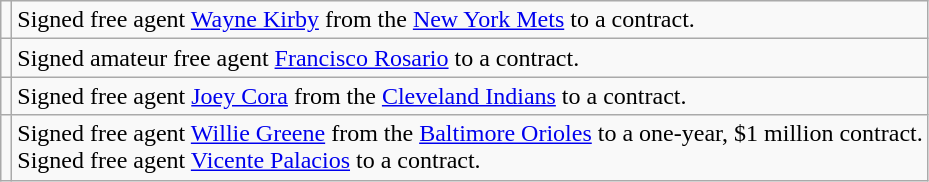<table class="wikitable">
<tr>
<td></td>
<td>Signed free agent <a href='#'>Wayne Kirby</a> from the <a href='#'>New York Mets</a> to a contract.</td>
</tr>
<tr>
<td></td>
<td>Signed amateur free agent <a href='#'>Francisco Rosario</a> to a contract.</td>
</tr>
<tr>
<td></td>
<td>Signed free agent <a href='#'>Joey Cora</a> from the <a href='#'>Cleveland Indians</a> to a contract.</td>
</tr>
<tr>
<td></td>
<td>Signed free agent <a href='#'>Willie Greene</a> from the <a href='#'>Baltimore Orioles</a> to a one-year, $1 million contract. <br>Signed free agent <a href='#'>Vicente Palacios</a> to a contract.</td>
</tr>
</table>
